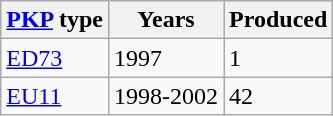<table class="wikitable">
<tr>
<th><a href='#'>PKP</a> type</th>
<th>Years</th>
<th>Produced</th>
</tr>
<tr>
<td><a href='#'>ED73</a></td>
<td>1997</td>
<td>1</td>
</tr>
<tr>
<td><a href='#'>EU11</a></td>
<td>1998-2002</td>
<td>42</td>
</tr>
</table>
